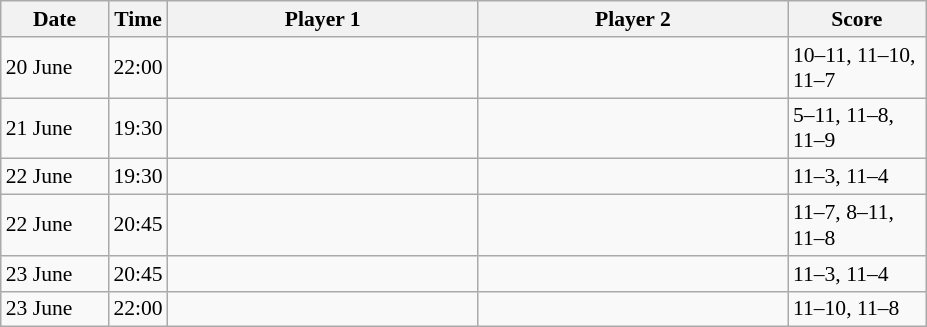<table class="sortable wikitable" style="font-size:90%">
<tr>
<th width="65">Date</th>
<th width="30">Time</th>
<th width="200">Player 1</th>
<th width="200">Player 2</th>
<th width="85">Score</th>
</tr>
<tr>
<td>20 June</td>
<td>22:00</td>
<td><strong></strong></td>
<td></td>
<td>10–11, 11–10, 11–7</td>
</tr>
<tr>
<td>21 June</td>
<td>19:30</td>
<td><strong></strong></td>
<td></td>
<td>5–11, 11–8, 11–9</td>
</tr>
<tr>
<td>22 June</td>
<td>19:30</td>
<td><strong></strong></td>
<td></td>
<td>11–3, 11–4</td>
</tr>
<tr>
<td>22 June</td>
<td>20:45</td>
<td></td>
<td><strong></strong></td>
<td>11–7, 8–11, 11–8</td>
</tr>
<tr>
<td>23 June</td>
<td>20:45</td>
<td><strong></strong></td>
<td></td>
<td>11–3, 11–4</td>
</tr>
<tr>
<td>23 June</td>
<td>22:00</td>
<td></td>
<td><strong></strong></td>
<td>11–10, 11–8</td>
</tr>
</table>
